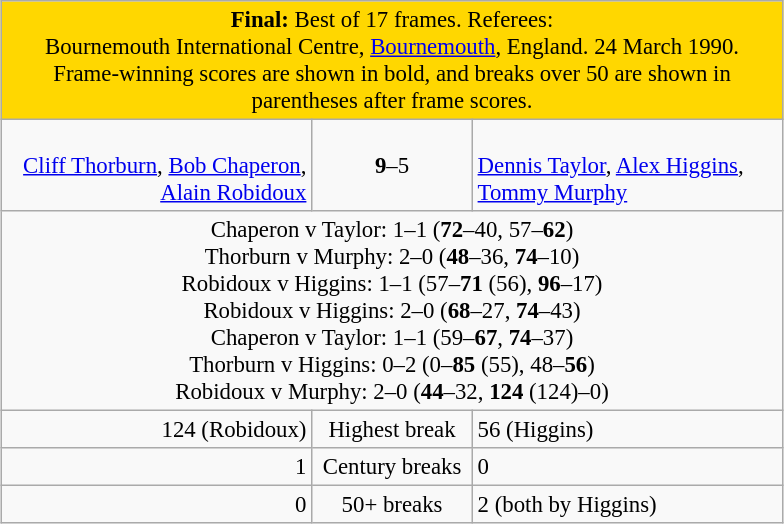<table class="wikitable" style="font-size: 95%; margin: 1em auto 1em auto;">
<tr>
<td colspan="3" align="center" bgcolor="#ffd700"><strong>Final:</strong> Best of 17 frames. Referees:  <br> Bournemouth International Centre, <a href='#'>Bournemouth</a>, England. 24 March 1990. <br>Frame-winning scores are shown in bold, and breaks over 50 are shown in parentheses after frame scores.</td>
</tr>
<tr>
<td width="200" align="right"><strong></strong> <br> <a href='#'>Cliff Thorburn</a>, <a href='#'>Bob Chaperon</a>, <a href='#'>Alain Robidoux</a></td>
<td width="100" align="center"><strong>9</strong>–5</td>
<td width="200"> <br> <a href='#'>Dennis Taylor</a>,  <a href='#'>Alex Higgins</a>, <a href='#'>Tommy Murphy</a></td>
</tr>
<tr>
<td colspan="3" align="center" style="font-size: 100%">Chaperon v Taylor:  1–1 (<strong>72</strong>–40, 57–<strong>62</strong>)<br> Thorburn v Murphy: 2–0 (<strong>48</strong>–36, <strong>74</strong>–10)<br> Robidoux v Higgins: 1–1 (57–<strong>71</strong> (56), <strong>96</strong>–17)<br> Robidoux v Higgins: 2–0 (<strong>68</strong>–27, <strong>74</strong>–43)<br> Chaperon v Taylor: 1–1 (59–<strong>67</strong>, <strong>74</strong>–37)<br> Thorburn v Higgins: 0–2 (0–<strong>85</strong> (55), 48–<strong>56</strong>)<br> Robidoux v Murphy: 2–0 (<strong>44</strong>–32, <strong>124</strong> (124)–0)</td>
</tr>
<tr>
<td align="right">124 (Robidoux)</td>
<td align="center">Highest break</td>
<td align="left">56 (Higgins)</td>
</tr>
<tr>
<td align="right">1</td>
<td align="center">Century breaks</td>
<td align="left">0</td>
</tr>
<tr>
<td align="right">0</td>
<td align="center">50+ breaks</td>
<td align="left">2 (both by Higgins)</td>
</tr>
</table>
